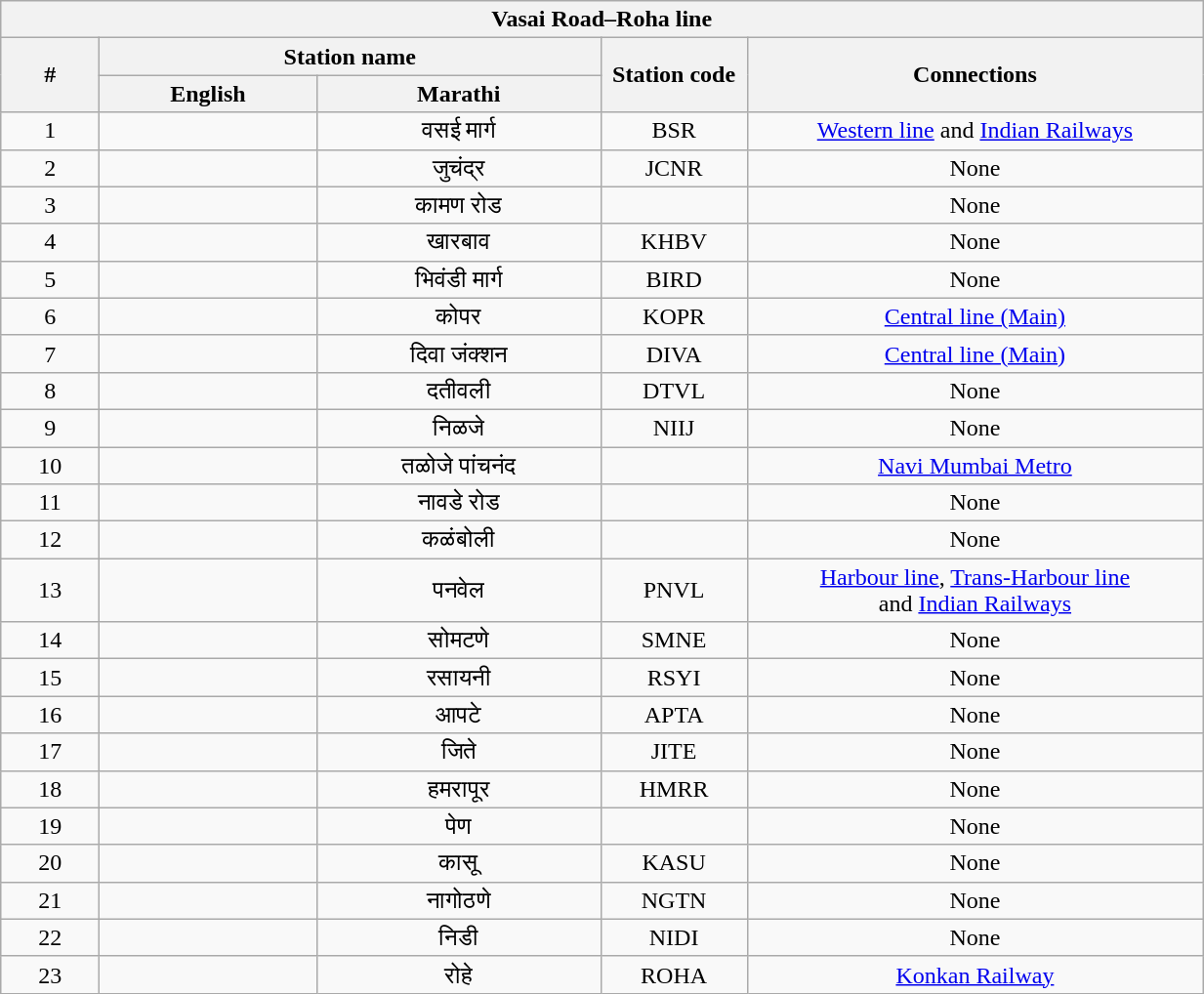<table class="wikitable sortable"  style="text-align:center; width:65%;">
<tr>
<th colspan="5"><strong>Vasai Road–Roha line</strong></th>
</tr>
<tr>
<th rowspan="2" style="width:1%;">#</th>
<th colspan="2" style="width:5%;">Station name</th>
<th rowspan="2" style="width:1%;">Station code</th>
<th rowspan="2" style="width:5%;">Connections</th>
</tr>
<tr>
<th>English</th>
<th>Marathi</th>
</tr>
<tr>
<td>1</td>
<td></td>
<td>वसई मार्ग</td>
<td>BSR</td>
<td><a href='#'>Western line</a> and <a href='#'>Indian Railways</a></td>
</tr>
<tr>
<td>2</td>
<td></td>
<td>जुचंद्र</td>
<td>JCNR</td>
<td>None</td>
</tr>
<tr>
<td>3</td>
<td></td>
<td>कामण रोड</td>
<td></td>
<td>None</td>
</tr>
<tr>
<td>4</td>
<td></td>
<td>खारबाव</td>
<td>KHBV</td>
<td>None</td>
</tr>
<tr>
<td>5</td>
<td></td>
<td>भिवंडी मार्ग</td>
<td>BIRD</td>
<td>None</td>
</tr>
<tr>
<td>6</td>
<td></td>
<td>कोपर</td>
<td>KOPR</td>
<td><a href='#'>Central line (Main)</a></td>
</tr>
<tr>
<td>7</td>
<td></td>
<td>दिवा जंक्शन</td>
<td>DIVA</td>
<td><a href='#'>Central line (Main)</a></td>
</tr>
<tr>
<td>8</td>
<td></td>
<td>दतीवली</td>
<td>DTVL</td>
<td>None</td>
</tr>
<tr>
<td>9</td>
<td></td>
<td>निळजे</td>
<td>NIIJ</td>
<td>None</td>
</tr>
<tr>
<td>10</td>
<td></td>
<td>तळोजे पांचनंद</td>
<td></td>
<td><a href='#'>Navi Mumbai Metro</a></td>
</tr>
<tr>
<td>11</td>
<td></td>
<td>नावडे रोड</td>
<td></td>
<td>None</td>
</tr>
<tr>
<td>12</td>
<td></td>
<td>कळंबोली</td>
<td></td>
<td>None</td>
</tr>
<tr>
<td>13</td>
<td></td>
<td>पनवेल</td>
<td>PNVL</td>
<td><a href='#'>Harbour line</a>, <a href='#'>Trans-Harbour line</a> <br> and <a href='#'>Indian Railways</a></td>
</tr>
<tr>
<td>14</td>
<td></td>
<td>सोमटणे</td>
<td>SMNE</td>
<td>None</td>
</tr>
<tr>
<td>15</td>
<td></td>
<td>रसायनी</td>
<td>RSYI</td>
<td>None</td>
</tr>
<tr>
<td>16</td>
<td></td>
<td>आपटे</td>
<td>APTA</td>
<td>None</td>
</tr>
<tr>
<td>17</td>
<td></td>
<td>जिते</td>
<td>JITE</td>
<td>None</td>
</tr>
<tr>
<td>18</td>
<td></td>
<td>हमरापूर</td>
<td>HMRR</td>
<td>None</td>
</tr>
<tr>
<td>19</td>
<td></td>
<td>पेण</td>
<td></td>
<td>None</td>
</tr>
<tr>
<td>20</td>
<td></td>
<td>कासू</td>
<td>KASU</td>
<td>None</td>
</tr>
<tr>
<td>21</td>
<td></td>
<td>नागोठणे</td>
<td>NGTN</td>
<td>None</td>
</tr>
<tr>
<td>22</td>
<td></td>
<td>निडी</td>
<td>NIDI</td>
<td>None</td>
</tr>
<tr>
<td>23</td>
<td></td>
<td>रोहे</td>
<td>ROHA</td>
<td><a href='#'>Konkan Railway</a></td>
</tr>
</table>
